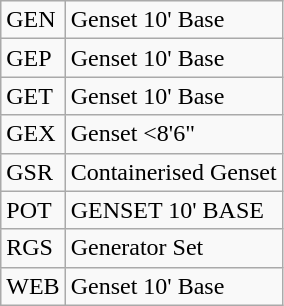<table class="wikitable sortable">
<tr>
<td>GEN</td>
<td>Genset 10' Base</td>
</tr>
<tr>
<td>GEP</td>
<td>Genset 10' Base</td>
</tr>
<tr>
<td>GET</td>
<td>Genset 10' Base</td>
</tr>
<tr>
<td>GEX</td>
<td>Genset <8'6"</td>
</tr>
<tr>
<td>GSR</td>
<td>Containerised Genset</td>
</tr>
<tr>
<td>POT</td>
<td>GENSET 10' BASE</td>
</tr>
<tr>
<td>RGS</td>
<td>Generator Set</td>
</tr>
<tr>
<td>WEB</td>
<td>Genset 10' Base</td>
</tr>
</table>
